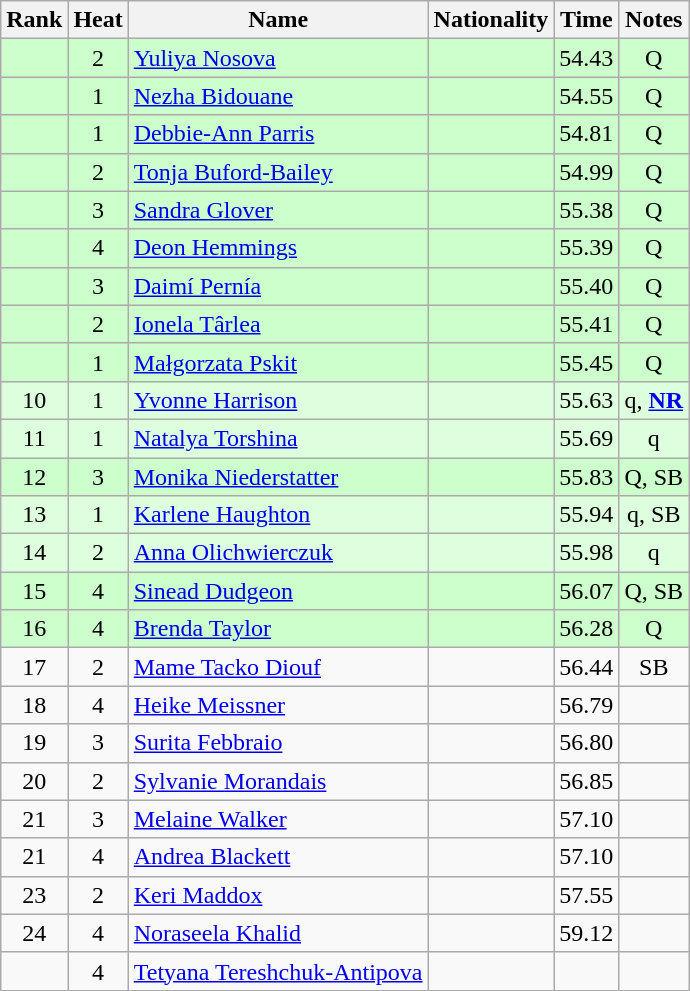<table class="wikitable sortable" style="text-align:center">
<tr>
<th>Rank</th>
<th>Heat</th>
<th>Name</th>
<th>Nationality</th>
<th>Time</th>
<th>Notes</th>
</tr>
<tr bgcolor=ccffcc>
<td></td>
<td>2</td>
<td align=left><a href='#'>Yuliya Nosova</a></td>
<td align=left></td>
<td>54.43</td>
<td>Q</td>
</tr>
<tr bgcolor=ccffcc>
<td></td>
<td>1</td>
<td align=left><a href='#'>Nezha Bidouane</a></td>
<td align=left></td>
<td>54.55</td>
<td>Q</td>
</tr>
<tr bgcolor=ccffcc>
<td></td>
<td>1</td>
<td align=left><a href='#'>Debbie-Ann Parris</a></td>
<td align=left></td>
<td>54.81</td>
<td>Q</td>
</tr>
<tr bgcolor=ccffcc>
<td></td>
<td>2</td>
<td align=left><a href='#'>Tonja Buford-Bailey</a></td>
<td align=left></td>
<td>54.99</td>
<td>Q</td>
</tr>
<tr bgcolor=ccffcc>
<td></td>
<td>3</td>
<td align=left><a href='#'>Sandra Glover</a></td>
<td align=left></td>
<td>55.38</td>
<td>Q</td>
</tr>
<tr bgcolor=ccffcc>
<td></td>
<td>4</td>
<td align=left><a href='#'>Deon Hemmings</a></td>
<td align=left></td>
<td>55.39</td>
<td>Q</td>
</tr>
<tr bgcolor=ccffcc>
<td></td>
<td>3</td>
<td align=left><a href='#'>Daimí Pernía</a></td>
<td align=left></td>
<td>55.40</td>
<td>Q</td>
</tr>
<tr bgcolor=ccffcc>
<td></td>
<td>2</td>
<td align=left><a href='#'>Ionela Târlea</a></td>
<td align=left></td>
<td>55.41</td>
<td>Q</td>
</tr>
<tr bgcolor=ccffcc>
<td></td>
<td>1</td>
<td align=left><a href='#'>Małgorzata Pskit</a></td>
<td align=left></td>
<td>55.45</td>
<td>Q</td>
</tr>
<tr bgcolor=ddffdd>
<td>10</td>
<td>1</td>
<td align=left><a href='#'>Yvonne Harrison</a></td>
<td align=left></td>
<td>55.63</td>
<td>q, <strong><a href='#'>NR</a></strong></td>
</tr>
<tr bgcolor=ddffdd>
<td>11</td>
<td>1</td>
<td align=left><a href='#'>Natalya Torshina</a></td>
<td align=left></td>
<td>55.69</td>
<td>q</td>
</tr>
<tr bgcolor=ccffcc>
<td>12</td>
<td>3</td>
<td align=left><a href='#'>Monika Niederstatter</a></td>
<td align=left></td>
<td>55.83</td>
<td>Q, SB</td>
</tr>
<tr bgcolor=ddffdd>
<td>13</td>
<td>1</td>
<td align=left><a href='#'>Karlene Haughton</a></td>
<td align=left></td>
<td>55.94</td>
<td>q, SB</td>
</tr>
<tr bgcolor=ddffdd>
<td>14</td>
<td>2</td>
<td align=left><a href='#'>Anna Olichwierczuk</a></td>
<td align=left></td>
<td>55.98</td>
<td>q</td>
</tr>
<tr bgcolor=ccffcc>
<td>15</td>
<td>4</td>
<td align=left><a href='#'>Sinead Dudgeon</a></td>
<td align=left></td>
<td>56.07</td>
<td>Q, SB</td>
</tr>
<tr bgcolor=ccffcc>
<td>16</td>
<td>4</td>
<td align=left><a href='#'>Brenda Taylor</a></td>
<td align=left></td>
<td>56.28</td>
<td>Q</td>
</tr>
<tr>
<td>17</td>
<td>2</td>
<td align=left><a href='#'>Mame Tacko Diouf</a></td>
<td align=left></td>
<td>56.44</td>
<td>SB</td>
</tr>
<tr>
<td>18</td>
<td>4</td>
<td align=left><a href='#'>Heike Meissner</a></td>
<td align=left></td>
<td>56.79</td>
<td></td>
</tr>
<tr>
<td>19</td>
<td>3</td>
<td align=left><a href='#'>Surita Febbraio</a></td>
<td align=left></td>
<td>56.80</td>
<td></td>
</tr>
<tr>
<td>20</td>
<td>2</td>
<td align=left><a href='#'>Sylvanie Morandais</a></td>
<td align=left></td>
<td>56.85</td>
<td></td>
</tr>
<tr>
<td>21</td>
<td>3</td>
<td align=left><a href='#'>Melaine Walker</a></td>
<td align=left></td>
<td>57.10</td>
<td></td>
</tr>
<tr>
<td>21</td>
<td>4</td>
<td align=left><a href='#'>Andrea Blackett</a></td>
<td align=left></td>
<td>57.10</td>
<td></td>
</tr>
<tr>
<td>23</td>
<td>2</td>
<td align=left><a href='#'>Keri Maddox</a></td>
<td align=left></td>
<td>57.55</td>
<td></td>
</tr>
<tr>
<td>24</td>
<td>4</td>
<td align=left><a href='#'>Noraseela Khalid</a></td>
<td align=left></td>
<td>59.12</td>
<td></td>
</tr>
<tr>
<td></td>
<td>4</td>
<td align=left><a href='#'>Tetyana Tereshchuk-Antipova</a></td>
<td align=left></td>
<td></td>
<td></td>
</tr>
</table>
